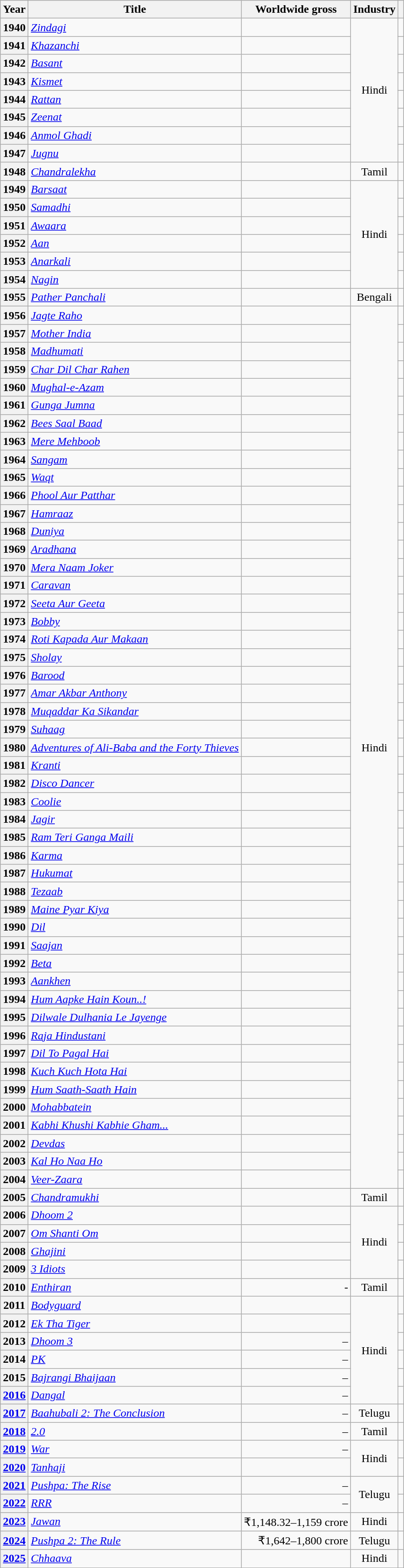<table class="wikitable sortable plainrowheaders">
<tr>
<th scope="col">Year</th>
<th scope="col">Title</th>
<th scope="col">Worldwide gross</th>
<th scope="col">Industry</th>
<th scope="col" class="unsortable"></th>
</tr>
<tr>
<th scope="row">1940</th>
<td><em><a href='#'>Zindagi</a></em></td>
<td align="right"></td>
<td rowspan="8" style="text-align:center;">Hindi</td>
<td align="center"></td>
</tr>
<tr>
<th scope="row">1941</th>
<td><em><a href='#'>Khazanchi</a></em></td>
<td align="right"></td>
<td align="center"></td>
</tr>
<tr>
<th scope="row">1942</th>
<td><em><a href='#'>Basant</a></em></td>
<td align="right"></td>
<td align="center"></td>
</tr>
<tr>
<th scope="row">1943</th>
<td><em><a href='#'>Kismet</a></em></td>
<td align="right"></td>
<td align="center"></td>
</tr>
<tr>
<th scope="row">1944</th>
<td><em><a href='#'>Rattan</a></em></td>
<td align="right"></td>
<td align="center"></td>
</tr>
<tr>
<th scope="row">1945</th>
<td><em><a href='#'>Zeenat</a></em></td>
<td align="right"></td>
<td align="center"></td>
</tr>
<tr>
<th scope="row">1946</th>
<td><em><a href='#'>Anmol Ghadi</a></em></td>
<td align="right"></td>
<td align="center"></td>
</tr>
<tr>
<th scope="row">1947</th>
<td><em><a href='#'>Jugnu</a></em></td>
<td align="right"></td>
<td align="center"></td>
</tr>
<tr>
<th scope="row">1948</th>
<td><em><a href='#'>Chandralekha</a></em></td>
<td align="right"></td>
<td align="center">Tamil</td>
<td align="center"></td>
</tr>
<tr>
<th scope="row">1949</th>
<td><em><a href='#'>Barsaat</a></em></td>
<td align="right"></td>
<td rowspan="6" style="text-align:center;">Hindi</td>
<td align="center"></td>
</tr>
<tr>
<th scope="row">1950</th>
<td><em><a href='#'>Samadhi</a></em></td>
<td align="right"></td>
<td align="center"></td>
</tr>
<tr>
<th scope="row">1951</th>
<td><em><a href='#'>Awaara</a></em></td>
<td align="right"></td>
<td align="center"></td>
</tr>
<tr>
<th scope="row">1952</th>
<td><em><a href='#'>Aan</a></em></td>
<td align="right"></td>
<td align="center"></td>
</tr>
<tr>
<th scope="row">1953</th>
<td><em><a href='#'>Anarkali</a></em></td>
<td align="right"></td>
<td align="center"></td>
</tr>
<tr>
<th scope="row">1954</th>
<td><em><a href='#'>Nagin</a></em></td>
<td align="right"></td>
<td align="center"></td>
</tr>
<tr>
<th scope="row">1955</th>
<td><em><a href='#'>Pather Panchali</a></em></td>
<td align="right"></td>
<td align="center">Bengali</td>
<td align="center"></td>
</tr>
<tr>
<th scope="row">1956</th>
<td><em><a href='#'>Jagte Raho</a></em></td>
<td align="right"></td>
<td rowspan="49" style="text-align:center;">Hindi</td>
<td align="center"></td>
</tr>
<tr>
<th scope="row">1957</th>
<td><em><a href='#'>Mother India</a></em></td>
<td align="right"></td>
<td align="center"></td>
</tr>
<tr>
<th scope="row">1958</th>
<td><em><a href='#'>Madhumati</a></em></td>
<td align="right"></td>
<td align="center"></td>
</tr>
<tr>
<th scope="row">1959</th>
<td><em><a href='#'>Char Dil Char Rahen</a></em></td>
<td align="right"></td>
<td align="center"></td>
</tr>
<tr>
<th scope="row">1960</th>
<td><em><a href='#'>Mughal-e-Azam</a></em></td>
<td align="right"></td>
<td align="center"></td>
</tr>
<tr>
<th scope="row">1961</th>
<td><em><a href='#'>Gunga Jumna</a></em></td>
<td align="right"></td>
<td align="center"></td>
</tr>
<tr>
<th scope="row">1962</th>
<td><em><a href='#'>Bees Saal Baad</a></em></td>
<td align="right"></td>
<td align="center"></td>
</tr>
<tr>
<th scope="row">1963</th>
<td><em><a href='#'>Mere Mehboob</a></em></td>
<td align="right"></td>
<td align="center"></td>
</tr>
<tr>
<th scope="row">1964</th>
<td><em><a href='#'>Sangam</a></em></td>
<td align="right"></td>
<td align="center"></td>
</tr>
<tr>
<th scope="row">1965</th>
<td><em><a href='#'>Waqt</a></em></td>
<td align="right"></td>
<td align="center"></td>
</tr>
<tr>
<th scope="row">1966</th>
<td><em><a href='#'>Phool Aur Patthar</a></em></td>
<td align="right"></td>
<td align="center"></td>
</tr>
<tr>
<th scope="row">1967</th>
<td><em><a href='#'>Hamraaz</a></em></td>
<td align="right"></td>
<td align="center"></td>
</tr>
<tr>
<th scope="row">1968</th>
<td><a href='#'><em>Duniya</em></a></td>
<td align="right"></td>
<td align="center"></td>
</tr>
<tr>
<th scope="row">1969</th>
<td><em><a href='#'>Aradhana</a></em></td>
<td align="right"></td>
<td align="center"></td>
</tr>
<tr>
<th scope="row">1970</th>
<td><em><a href='#'>Mera Naam Joker</a></em></td>
<td align="right"></td>
<td align="center"></td>
</tr>
<tr>
<th scope="row">1971</th>
<td><em><a href='#'>Caravan</a></em></td>
<td align="right"></td>
<td align="center"></td>
</tr>
<tr>
<th scope="row">1972</th>
<td><em><a href='#'>Seeta Aur Geeta</a></em></td>
<td align="right"></td>
<td align="center"></td>
</tr>
<tr>
<th scope="row">1973</th>
<td><em><a href='#'>Bobby</a></em></td>
<td align="right"></td>
<td align="center"></td>
</tr>
<tr>
<th scope="row">1974</th>
<td><em><a href='#'>Roti Kapada Aur Makaan</a></em></td>
<td align="right"></td>
<td align="center"></td>
</tr>
<tr>
<th scope="row">1975</th>
<td><em><a href='#'>Sholay</a></em></td>
<td align="right"></td>
<td align="center"></td>
</tr>
<tr>
<th scope="row">1976</th>
<td><em><a href='#'>Barood</a></em></td>
<td align="right"></td>
<td align="center"></td>
</tr>
<tr>
<th scope="row">1977</th>
<td><em><a href='#'>Amar Akbar Anthony</a></em></td>
<td align="right"></td>
<td align="center"></td>
</tr>
<tr>
<th scope="row">1978</th>
<td><em><a href='#'>Muqaddar Ka Sikandar</a></em></td>
<td align="right"></td>
<td align="center"></td>
</tr>
<tr>
<th scope="row">1979</th>
<td><em><a href='#'>Suhaag</a></em></td>
<td align="right"></td>
<td align="center"></td>
</tr>
<tr>
<th scope="row">1980</th>
<td><em><a href='#'>Adventures of Ali-Baba and the Forty Thieves</a></em></td>
<td align="right"></td>
<td align="center"></td>
</tr>
<tr>
<th scope="row">1981</th>
<td><em><a href='#'>Kranti</a></em></td>
<td align="right"></td>
<td align="center"></td>
</tr>
<tr>
<th scope="row">1982</th>
<td><em><a href='#'>Disco Dancer</a></em></td>
<td align="right"></td>
<td align="center"></td>
</tr>
<tr>
<th scope="row">1983</th>
<td><em><a href='#'>Coolie</a></em></td>
<td align="right"></td>
<td align="center"></td>
</tr>
<tr>
<th scope="row">1984</th>
<td><em><a href='#'>Jagir</a></em></td>
<td align="right"></td>
<td align="center"></td>
</tr>
<tr>
<th scope="row">1985</th>
<td><em><a href='#'>Ram Teri Ganga Maili</a></em></td>
<td align="right"></td>
<td align="center"></td>
</tr>
<tr>
<th scope="row">1986</th>
<td><em><a href='#'>Karma</a></em></td>
<td align="right"></td>
<td align="center"></td>
</tr>
<tr>
<th scope="row">1987</th>
<td><em><a href='#'>Hukumat</a></em></td>
<td align="right"></td>
<td align="center"></td>
</tr>
<tr>
<th scope="row">1988</th>
<td><em><a href='#'>Tezaab</a></em></td>
<td align="right"></td>
<td align="center"></td>
</tr>
<tr>
<th scope="row">1989</th>
<td><em><a href='#'>Maine Pyar Kiya</a></em></td>
<td align="right"></td>
<td align="center"></td>
</tr>
<tr>
<th scope="row">1990</th>
<td><em><a href='#'>Dil</a></em></td>
<td align="right"></td>
<td align="center"></td>
</tr>
<tr>
<th scope="row">1991</th>
<td><em><a href='#'>Saajan</a></em></td>
<td align="right"></td>
<td align="center"></td>
</tr>
<tr>
<th scope="row">1992</th>
<td><em><a href='#'>Beta</a></em></td>
<td align="right"></td>
<td align="center"></td>
</tr>
<tr>
<th scope="row">1993</th>
<td><em><a href='#'>Aankhen</a></em></td>
<td align="right"></td>
<td align="center"></td>
</tr>
<tr>
<th scope="row">1994</th>
<td><em><a href='#'>Hum Aapke Hain Koun..!</a></em></td>
<td align="right"></td>
<td align="center"></td>
</tr>
<tr>
<th scope="row">1995</th>
<td><em><a href='#'>Dilwale Dulhania Le Jayenge</a></em></td>
<td align="right"></td>
<td align="center"></td>
</tr>
<tr>
<th scope="row">1996</th>
<td><em><a href='#'>Raja Hindustani</a></em></td>
<td align="right"></td>
<td align="center"></td>
</tr>
<tr>
<th scope="row">1997</th>
<td><em><a href='#'>Dil To Pagal Hai</a></em></td>
<td align="right"></td>
<td align="center"></td>
</tr>
<tr>
<th scope="row">1998</th>
<td><em><a href='#'>Kuch Kuch Hota Hai</a></em></td>
<td align="right"></td>
<td align="center"></td>
</tr>
<tr>
<th scope="row">1999</th>
<td><em><a href='#'>Hum Saath-Saath Hain</a></em></td>
<td align="right"></td>
<td align="center"></td>
</tr>
<tr>
<th scope="row">2000</th>
<td><em><a href='#'>Mohabbatein</a></em></td>
<td align="right"></td>
<td align="center"></td>
</tr>
<tr>
<th scope="row">2001</th>
<td><em><a href='#'>Kabhi Khushi Kabhie Gham...</a></em></td>
<td align="right"></td>
<td align="center"></td>
</tr>
<tr>
<th scope="row">2002</th>
<td><em><a href='#'>Devdas</a></em></td>
<td align="right"></td>
<td align="center"></td>
</tr>
<tr>
<th scope="row">2003</th>
<td><em><a href='#'>Kal Ho Naa Ho</a></em></td>
<td align="right"></td>
<td align="center"></td>
</tr>
<tr>
<th scope="row">2004</th>
<td><em><a href='#'>Veer-Zaara</a></em></td>
<td align="right"></td>
<td align="center"></td>
</tr>
<tr>
<th scope="row">2005</th>
<td><em><a href='#'>Chandramukhi</a></em></td>
<td align="right"></td>
<td align="center">Tamil</td>
<td align="center"></td>
</tr>
<tr>
<th scope="row">2006</th>
<td><em><a href='#'>Dhoom 2</a></em></td>
<td align="right"></td>
<td rowspan="4" style="text-align:center;">Hindi</td>
<td align="center"></td>
</tr>
<tr>
<th scope="row">2007</th>
<td><em><a href='#'>Om Shanti Om</a></em></td>
<td align="right"></td>
<td align="center"></td>
</tr>
<tr>
<th scope="row">2008</th>
<td><em><a href='#'>Ghajini</a></em></td>
<td align="right"></td>
<td align="center"></td>
</tr>
<tr>
<th scope="row">2009</th>
<td><em><a href='#'>3 Idiots</a></em></td>
<td align="right"></td>
<td align="center"></td>
</tr>
<tr>
<th scope="row">2010</th>
<td><em><a href='#'>Enthiran</a></em></td>
<td align="right"> - </td>
<td align="center">Tamil</td>
<td align="center"></td>
</tr>
<tr>
<th scope="row">2011</th>
<td><em><a href='#'>Bodyguard</a></em></td>
<td align="right"></td>
<td rowspan="6" style="text-align:center;">Hindi</td>
<td align="center"></td>
</tr>
<tr>
<th scope="row">2012</th>
<td><em><a href='#'>Ek Tha Tiger</a></em></td>
<td align="right"></td>
<td align="center"></td>
</tr>
<tr>
<th scope="row">2013</th>
<td><em><a href='#'>Dhoom 3</a></em></td>
<td align="right"> – </td>
<td align="center"></td>
</tr>
<tr>
<th scope="row">2014</th>
<td><em><a href='#'>PK</a></em></td>
<td align="right"> – </td>
<td align="center"></td>
</tr>
<tr>
<th scope="row">2015</th>
<td><em><a href='#'>Bajrangi Bhaijaan</a></em></td>
<td align="right"> – </td>
<td align="center"></td>
</tr>
<tr>
<th scope="row"><a href='#'>2016</a></th>
<td><em><a href='#'>Dangal</a></em></td>
<td align="right"> – </td>
<td align="center"></td>
</tr>
<tr>
<th scope="row"><a href='#'>2017</a></th>
<td><em><a href='#'>Baahubali 2: The Conclusion</a></em></td>
<td align="right"> – </td>
<td align="center">Telugu</td>
<td align="center"></td>
</tr>
<tr>
<th scope="row"><a href='#'>2018</a></th>
<td><em><a href='#'>2.0</a></em></td>
<td align="right"> – </td>
<td align="center">Tamil</td>
<td align="center"></td>
</tr>
<tr>
<th scope="row"><a href='#'>2019</a></th>
<td><em><a href='#'>War</a></em></td>
<td align="right"> – </td>
<td rowspan="2" style="text-align:center;">Hindi</td>
<td align="center"></td>
</tr>
<tr>
<th scope="row"><a href='#'>2020</a></th>
<td><em><a href='#'>Tanhaji</a></em></td>
<td align="right"></td>
<td align="center"></td>
</tr>
<tr>
<th scope="row"><a href='#'>2021</a></th>
<td><em><a href='#'>Pushpa: The Rise</a></em></td>
<td align="right"> – </td>
<td rowspan="2" style="text-align:center;">Telugu</td>
<td align="center"></td>
</tr>
<tr>
<th scope="row"><a href='#'>2022</a></th>
<td><em><a href='#'>RRR</a></em></td>
<td align="right"> – </td>
<td align="center"></td>
</tr>
<tr>
<th scope="row"><a href='#'>2023</a></th>
<td><em><a href='#'>Jawan</a></em></td>
<td align="right">₹1,148.32–1,159 crore</td>
<td align="center">Hindi</td>
<td align="center"></td>
</tr>
<tr>
<th scope="row"><a href='#'>2024</a></th>
<td><em><a href='#'>Pushpa 2: The Rule</a></em></td>
<td align="right">₹1,642–1,800 crore</td>
<td align="center">Telugu</td>
<td align="center"></td>
</tr>
<tr>
<th scope="row"><a href='#'>2025</a></th>
<td><em><a href='#'>Chhaava</a></em></td>
<td align="right"></td>
<td align="center">Hindi</td>
<td align="center"></td>
</tr>
</table>
